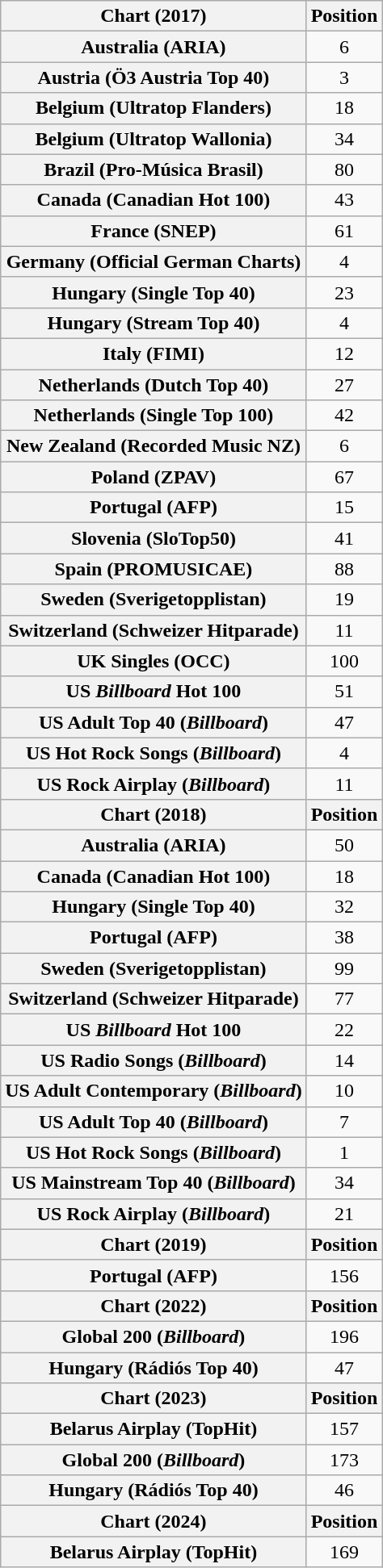<table class="wikitable sortable plainrowheaders" style="text-align:center">
<tr>
<th scope="col">Chart (2017)</th>
<th scope="col">Position</th>
</tr>
<tr>
<th scope="row">Australia (ARIA)</th>
<td>6</td>
</tr>
<tr>
<th scope="row">Austria (Ö3 Austria Top 40)</th>
<td>3</td>
</tr>
<tr>
<th scope="row">Belgium (Ultratop Flanders)</th>
<td>18</td>
</tr>
<tr>
<th scope="row">Belgium (Ultratop Wallonia)</th>
<td>34</td>
</tr>
<tr>
<th scope="row">Brazil (Pro-Música Brasil)</th>
<td>80</td>
</tr>
<tr>
<th scope="row">Canada (Canadian Hot 100)</th>
<td>43</td>
</tr>
<tr>
<th scope="row">France (SNEP)</th>
<td>61</td>
</tr>
<tr>
<th scope="row">Germany (Official German Charts)</th>
<td>4</td>
</tr>
<tr>
<th scope="row">Hungary (Single Top 40)</th>
<td>23</td>
</tr>
<tr>
<th scope="row">Hungary (Stream Top 40)</th>
<td>4</td>
</tr>
<tr>
<th scope="row">Italy (FIMI)</th>
<td>12</td>
</tr>
<tr>
<th scope="row">Netherlands (Dutch Top 40)</th>
<td>27</td>
</tr>
<tr>
<th scope="row">Netherlands (Single Top 100)</th>
<td>42</td>
</tr>
<tr>
<th scope="row">New Zealand (Recorded Music NZ)</th>
<td>6</td>
</tr>
<tr>
<th scope="row">Poland (ZPAV)</th>
<td>67</td>
</tr>
<tr>
<th scope="row">Portugal (AFP)</th>
<td>15</td>
</tr>
<tr>
<th scope="row">Slovenia (SloTop50)</th>
<td>41</td>
</tr>
<tr>
<th scope="row">Spain (PROMUSICAE)</th>
<td>88</td>
</tr>
<tr>
<th scope="row">Sweden (Sverigetopplistan)</th>
<td>19</td>
</tr>
<tr>
<th scope="row">Switzerland (Schweizer Hitparade)</th>
<td>11</td>
</tr>
<tr>
<th scope="row">UK Singles (OCC)</th>
<td>100</td>
</tr>
<tr>
<th scope="row">US <em>Billboard</em> Hot 100</th>
<td>51</td>
</tr>
<tr>
<th scope="row">US Adult Top 40 (<em>Billboard</em>)</th>
<td>47</td>
</tr>
<tr>
<th scope="row">US Hot Rock Songs (<em>Billboard</em>)</th>
<td>4</td>
</tr>
<tr>
<th scope="row">US Rock Airplay (<em>Billboard</em>)</th>
<td>11</td>
</tr>
<tr>
<th scope="col">Chart (2018)</th>
<th scope="col">Position</th>
</tr>
<tr>
<th scope="row">Australia (ARIA)</th>
<td>50</td>
</tr>
<tr>
<th scope="row">Canada (Canadian Hot 100)</th>
<td>18</td>
</tr>
<tr>
<th scope="row">Hungary (Single Top 40)</th>
<td>32</td>
</tr>
<tr>
<th scope="row">Portugal (AFP)</th>
<td>38</td>
</tr>
<tr>
<th scope="row">Sweden (Sverigetopplistan)</th>
<td>99</td>
</tr>
<tr>
<th scope="row">Switzerland (Schweizer Hitparade)</th>
<td>77</td>
</tr>
<tr>
<th scope="row">US <em>Billboard</em> Hot 100</th>
<td>22</td>
</tr>
<tr>
<th scope="row">US Radio Songs (<em>Billboard</em>)</th>
<td>14</td>
</tr>
<tr>
<th scope="row">US Adult Contemporary (<em>Billboard</em>)</th>
<td>10</td>
</tr>
<tr>
<th scope="row">US Adult Top 40 (<em>Billboard</em>)</th>
<td>7</td>
</tr>
<tr>
<th scope="row">US Hot Rock Songs (<em>Billboard</em>)</th>
<td>1</td>
</tr>
<tr>
<th scope="row">US Mainstream Top 40 (<em>Billboard</em>)</th>
<td>34</td>
</tr>
<tr>
<th scope="row">US Rock Airplay (<em>Billboard</em>)</th>
<td>21</td>
</tr>
<tr>
<th scope="col">Chart (2019)</th>
<th scope="col">Position</th>
</tr>
<tr>
<th scope="row">Portugal (AFP)</th>
<td>156</td>
</tr>
<tr>
<th scope="col">Chart (2022)</th>
<th scope="col">Position</th>
</tr>
<tr>
<th scope="row">Global 200 (<em>Billboard</em>)</th>
<td>196</td>
</tr>
<tr>
<th scope="row">Hungary (Rádiós Top 40)</th>
<td>47</td>
</tr>
<tr>
<th scope="col">Chart (2023)</th>
<th scope="col">Position</th>
</tr>
<tr>
<th scope="row">Belarus Airplay (TopHit)</th>
<td>157</td>
</tr>
<tr>
<th scope="row">Global 200 (<em>Billboard</em>)</th>
<td>173</td>
</tr>
<tr>
<th scope="row">Hungary (Rádiós Top 40)</th>
<td>46</td>
</tr>
<tr>
<th scope="col">Chart (2024)</th>
<th scope="col">Position</th>
</tr>
<tr>
<th scope="row">Belarus Airplay (TopHit)</th>
<td>169</td>
</tr>
</table>
